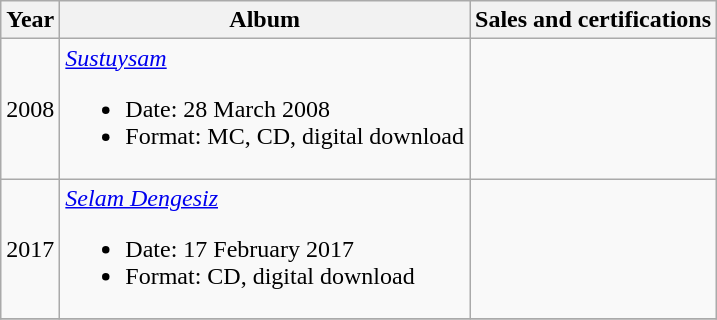<table class="wikitable">
<tr>
<th>Year</th>
<th>Album</th>
<th>Sales and certifications</th>
</tr>
<tr>
<td>2008</td>
<td><em><a href='#'>Sustuysam</a></em><br><ul><li>Date: 28 March 2008</li><li>Format: MC, CD, digital download</li></ul></td>
<td></td>
</tr>
<tr>
<td>2017</td>
<td><em><a href='#'>Selam Dengesiz</a></em><br><ul><li>Date: 17 February 2017</li><li>Format: CD, digital download</li></ul></td>
<td></td>
</tr>
<tr>
</tr>
</table>
